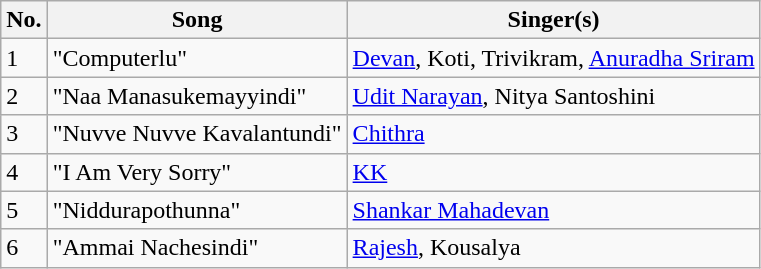<table class="wikitable">
<tr>
<th>No.</th>
<th>Song</th>
<th>Singer(s)</th>
</tr>
<tr>
<td>1</td>
<td>"Computerlu"</td>
<td><a href='#'>Devan</a>, Koti, Trivikram, <a href='#'>Anuradha Sriram</a></td>
</tr>
<tr>
<td>2</td>
<td>"Naa Manasukemayyindi"</td>
<td><a href='#'>Udit Narayan</a>, Nitya Santoshini</td>
</tr>
<tr>
<td>3</td>
<td>"Nuvve Nuvve Kavalantundi"</td>
<td><a href='#'>Chithra</a></td>
</tr>
<tr>
<td>4</td>
<td>"I Am Very Sorry"</td>
<td><a href='#'>KK</a></td>
</tr>
<tr>
<td>5</td>
<td>"Niddurapothunna"</td>
<td><a href='#'>Shankar Mahadevan</a></td>
</tr>
<tr>
<td>6</td>
<td>"Ammai Nachesindi"</td>
<td><a href='#'>Rajesh</a>, Kousalya</td>
</tr>
</table>
